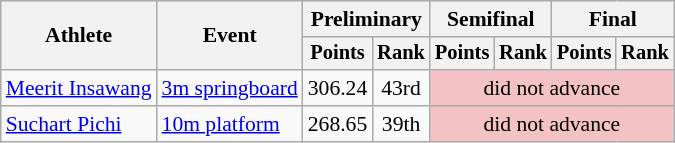<table class=wikitable style="font-size:90%">
<tr>
<th rowspan="2">Athlete</th>
<th rowspan="2">Event</th>
<th colspan="2">Preliminary</th>
<th colspan="2">Semifinal</th>
<th colspan="2">Final</th>
</tr>
<tr style="font-size:95%">
<th>Points</th>
<th>Rank</th>
<th>Points</th>
<th>Rank</th>
<th>Points</th>
<th>Rank</th>
</tr>
<tr>
<td><a href='#'>Meerit Insawang</a></td>
<td><a href='#'>3m springboard</a></td>
<td align="center">306.24</td>
<td align="center">43rd</td>
<td bgcolor="f4c2c2" colspan=4 align="center">did not advance</td>
</tr>
<tr>
<td><a href='#'>Suchart Pichi</a></td>
<td><a href='#'>10m platform</a></td>
<td align="center">268.65</td>
<td align="center">39th</td>
<td bgcolor="f4c2c2" colspan=4 align="center">did not advance</td>
</tr>
</table>
